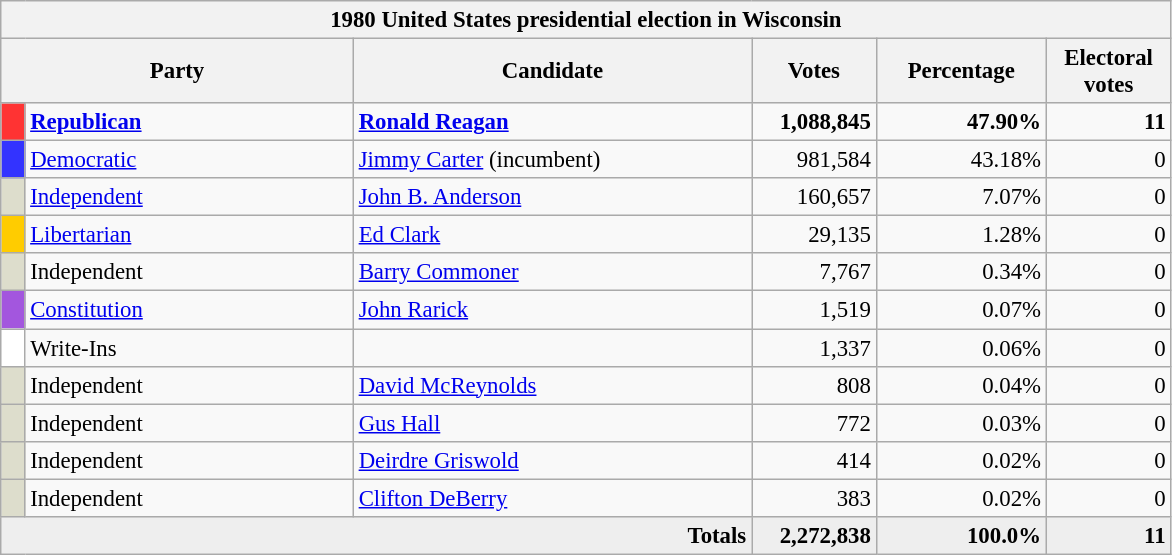<table class="wikitable" style="font-size: 95%;">
<tr>
<th colspan="6">1980 United States presidential election in Wisconsin</th>
</tr>
<tr>
<th colspan="2" style="width: 15em">Party</th>
<th style="width: 17em">Candidate</th>
<th style="width: 5em">Votes</th>
<th style="width: 7em">Percentage</th>
<th style="width: 5em">Electoral votes</th>
</tr>
<tr>
<th style="background:#f33; width:3px;"></th>
<td style="width: 130px"><strong><a href='#'>Republican</a></strong></td>
<td><strong><a href='#'>Ronald Reagan</a></strong></td>
<td style="text-align:right;"><strong>1,088,845</strong></td>
<td style="text-align:right;"><strong>47.90%</strong></td>
<td style="text-align:right;"><strong>11</strong></td>
</tr>
<tr>
<th style="background:#33f; width:3px;"></th>
<td style="width: 130px"><a href='#'>Democratic</a></td>
<td><a href='#'>Jimmy Carter</a> (incumbent)</td>
<td style="text-align:right;">981,584</td>
<td style="text-align:right;">43.18%</td>
<td style="text-align:right;">0</td>
</tr>
<tr>
<th style="background:#DDDDCC; width:3px;"></th>
<td style="width: 130px"><a href='#'>Independent</a></td>
<td><a href='#'>John B. Anderson</a></td>
<td style="text-align:right;">160,657</td>
<td style="text-align:right;">7.07%</td>
<td style="text-align:right;">0</td>
</tr>
<tr>
<th style="background:#FFCC00; width:3px;"></th>
<td style="width: 130px"><a href='#'>Libertarian</a></td>
<td><a href='#'>Ed Clark</a></td>
<td style="text-align:right;">29,135</td>
<td style="text-align:right;">1.28%</td>
<td style="text-align:right;">0</td>
</tr>
<tr>
<th style="background:#DDDDCC; width:3px;"></th>
<td style="width: 130px">Independent</td>
<td><a href='#'>Barry Commoner</a></td>
<td style="text-align:right;">7,767</td>
<td style="text-align:right;">0.34%</td>
<td style="text-align:right;">0</td>
</tr>
<tr>
<th style="background: #A356DE; width:3px;"></th>
<td style="width: 130px"><a href='#'>Constitution</a></td>
<td><a href='#'>John Rarick</a></td>
<td style="text-align:right;">1,519</td>
<td style="text-align:right;">0.07%</td>
<td style="text-align:right;">0</td>
</tr>
<tr>
<th style="background:#FFFFFF; width:3px;"></th>
<td style="width: 130px">Write-Ins</td>
<td></td>
<td style="text-align:right;">1,337</td>
<td style="text-align:right;">0.06%</td>
<td style="text-align:right;">0</td>
</tr>
<tr>
<th style="background: #DDDDCC; width:3px;"></th>
<td style="width: 130px">Independent</td>
<td><a href='#'>David McReynolds</a></td>
<td style="text-align:right;">808</td>
<td style="text-align:right;">0.04%</td>
<td style="text-align:right;">0</td>
</tr>
<tr>
<th style="background:#DDDDCC; width:3px;"></th>
<td style="width: 130px">Independent</td>
<td><a href='#'>Gus Hall</a></td>
<td style="text-align:right;">772</td>
<td style="text-align:right;">0.03%</td>
<td style="text-align:right;">0</td>
</tr>
<tr>
<th style="background: #DDDDCC; width:3px;"></th>
<td style="width: 130px">Independent</td>
<td><a href='#'>Deirdre Griswold</a></td>
<td style="text-align:right;">414</td>
<td style="text-align:right;">0.02%</td>
<td style="text-align:right;">0</td>
</tr>
<tr>
<th style="background: #DDDDCC; width:3px;"></th>
<td style="width: 130px">Independent</td>
<td><a href='#'>Clifton DeBerry</a></td>
<td style="text-align:right;">383</td>
<td style="text-align:right;">0.02%</td>
<td style="text-align:right;">0</td>
</tr>
<tr style="background:#eee; text-align:right;">
<td colspan="3"><strong>Totals</strong></td>
<td><strong>2,272,838</strong></td>
<td><strong>100.0%</strong></td>
<td><strong>11</strong></td>
</tr>
</table>
